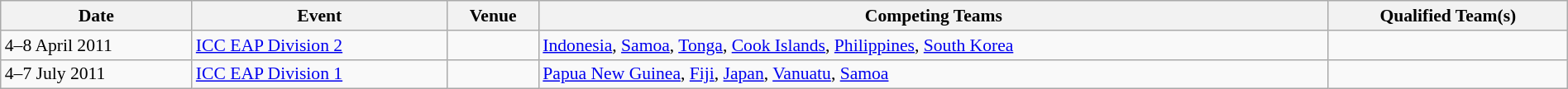<table class="wikitable" style="font-size:90%; width: 100%; text-align: left;">
<tr>
<th>Date</th>
<th>Event</th>
<th>Venue</th>
<th>Competing Teams</th>
<th>Qualified Team(s)</th>
</tr>
<tr>
<td>4–8 April 2011</td>
<td><a href='#'>ICC EAP Division 2</a></td>
<td></td>
<td><a href='#'>Indonesia</a>, <a href='#'>Samoa</a>, <a href='#'>Tonga</a>, <a href='#'>Cook Islands</a>, <a href='#'>Philippines</a>, <a href='#'>South Korea</a></td>
<td></td>
</tr>
<tr>
<td>4–7 July 2011</td>
<td><a href='#'>ICC EAP Division 1</a></td>
<td></td>
<td><a href='#'>Papua New Guinea</a>, <a href='#'>Fiji</a>, <a href='#'>Japan</a>, <a href='#'>Vanuatu</a>, <a href='#'>Samoa</a></td>
<td></td>
</tr>
</table>
